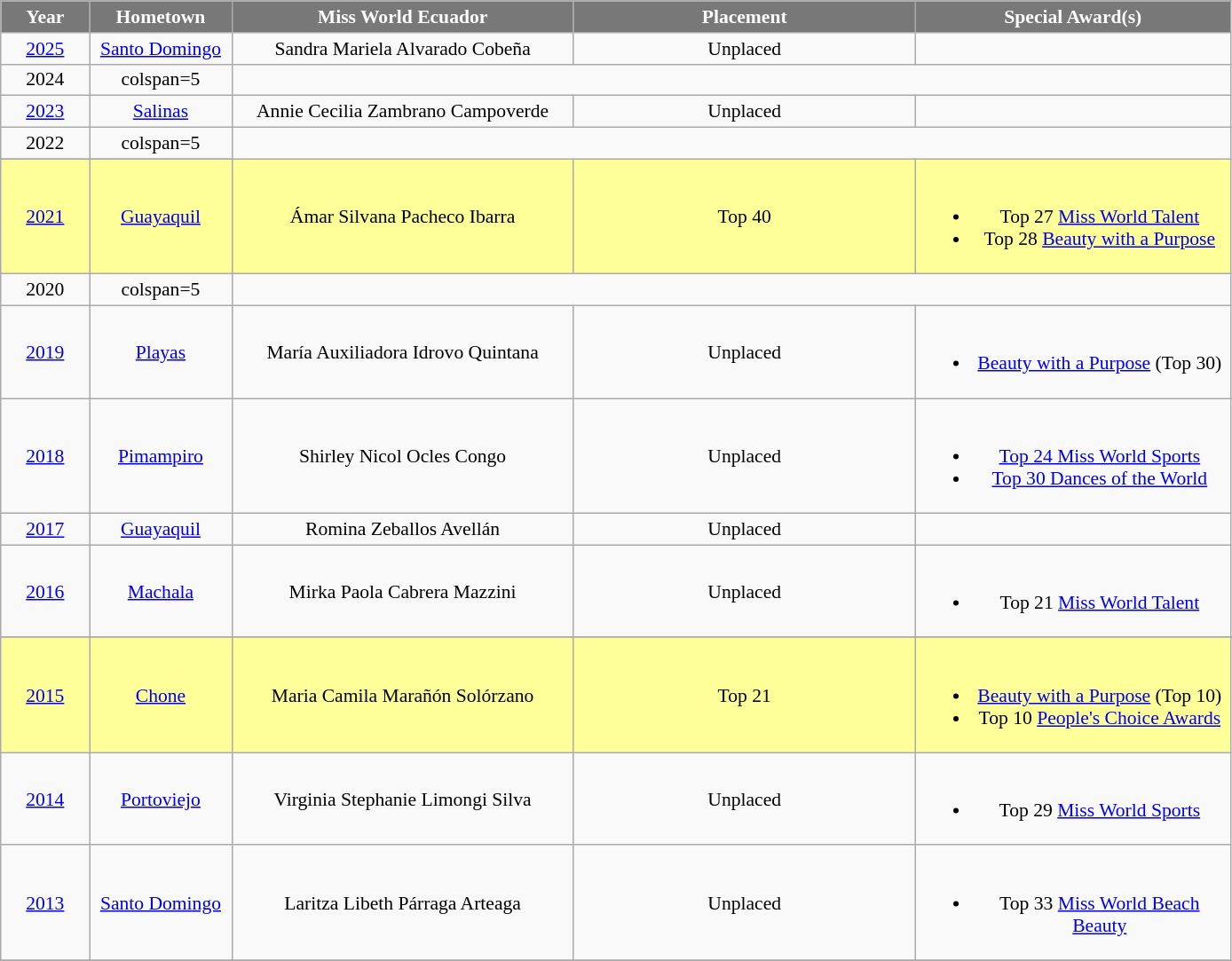<table class="wikitable" style="font-size: 90%; text-align:center">
<tr>
<th width="60" style="background-color:#787878;color:#FFFFFF;">Year</th>
<th width="100" style="background-color:#787878;color:#FFFFFF;">Hometown</th>
<th width="250" style="background-color:#787878;color:#FFFFFF;">Miss World Ecuador</th>
<th width="250" style="background-color:#787878;color:#FFFFFF;">Placement</th>
<th width="230" style="background-color:#787878;color:#FFFFFF;">Special Award(s)</th>
</tr>
<tr>
<td><a href='#'>2025</a></td>
<td><a href='#'>Santo Domingo</a></td>
<td>Sandra Mariela Alvarado Cobeña</td>
<td>Unplaced</td>
<td></td>
</tr>
<tr>
<td>2024</td>
<td>colspan=5 </td>
</tr>
<tr>
<td><a href='#'>2023</a></td>
<td><a href='#'>Salinas</a></td>
<td>Annie Cecilia Zambrano Campoverde</td>
<td>Unplaced</td>
<td></td>
</tr>
<tr>
<td>2022</td>
<td>colspan=5 </td>
</tr>
<tr>
</tr>
<tr style="background-color:#FFFF99; ">
<td><a href='#'>2021</a></td>
<td><a href='#'>Guayaquil</a></td>
<td>Ámar Silvana Pacheco Ibarra</td>
<td>Top 40</td>
<td><br><ul><li>Top 27 <a href='#'>Miss World Talent</a></li><li>Top 28 <a href='#'>Beauty with a Purpose</a></li></ul></td>
</tr>
<tr>
<td>2020</td>
<td>colspan=5 </td>
</tr>
<tr>
<td><a href='#'>2019</a></td>
<td><a href='#'>Playas</a></td>
<td>María Auxiliadora Idrovo Quintana</td>
<td>Unplaced</td>
<td><br><ul><li><a href='#'>Beauty with a Purpose</a> (Top 30)</li></ul></td>
</tr>
<tr>
<td><a href='#'>2018</a></td>
<td><a href='#'>Pimampiro</a></td>
<td>Shirley Nicol Ocles Congo</td>
<td>Unplaced</td>
<td><br><ul><li><a href='#'>Top 24 Miss World Sports</a></li><li><a href='#'>Top 30 Dances of the World</a></li></ul></td>
</tr>
<tr>
<td><a href='#'>2017</a></td>
<td><a href='#'>Guayaquil</a></td>
<td>Romina Zeballos Avellán</td>
<td>Unplaced</td>
<td></td>
</tr>
<tr>
<td><a href='#'>2016</a></td>
<td><a href='#'>Machala</a></td>
<td>Mirka Paola Cabrera Mazzini</td>
<td>Unplaced</td>
<td><br><ul><li>Top 21 <a href='#'>Miss World Talent</a></li></ul></td>
</tr>
<tr>
</tr>
<tr style="background-color:#FFFF99">
<td><a href='#'>2015</a></td>
<td><a href='#'>Chone</a></td>
<td>Maria Camila Marañón Solórzano</td>
<td>Top 21</td>
<td><br><ul><li><a href='#'>Beauty with a Purpose</a> (Top 10)</li><li>Top 10 <a href='#'>People's Choice Awards</a></li></ul></td>
</tr>
<tr>
<td><a href='#'>2014</a></td>
<td><a href='#'>Portoviejo</a></td>
<td>Virginia Stephanie Limongi Silva</td>
<td>Unplaced</td>
<td><br><ul><li>Top 29 <a href='#'>Miss World Sports</a></li></ul></td>
</tr>
<tr>
<td><a href='#'>2013</a></td>
<td><a href='#'>Santo Domingo</a></td>
<td>Laritza Libeth Párraga Arteaga</td>
<td>Unplaced</td>
<td><br><ul><li>Top 33 <a href='#'>Miss World Beach Beauty</a></li></ul></td>
</tr>
<tr>
</tr>
</table>
